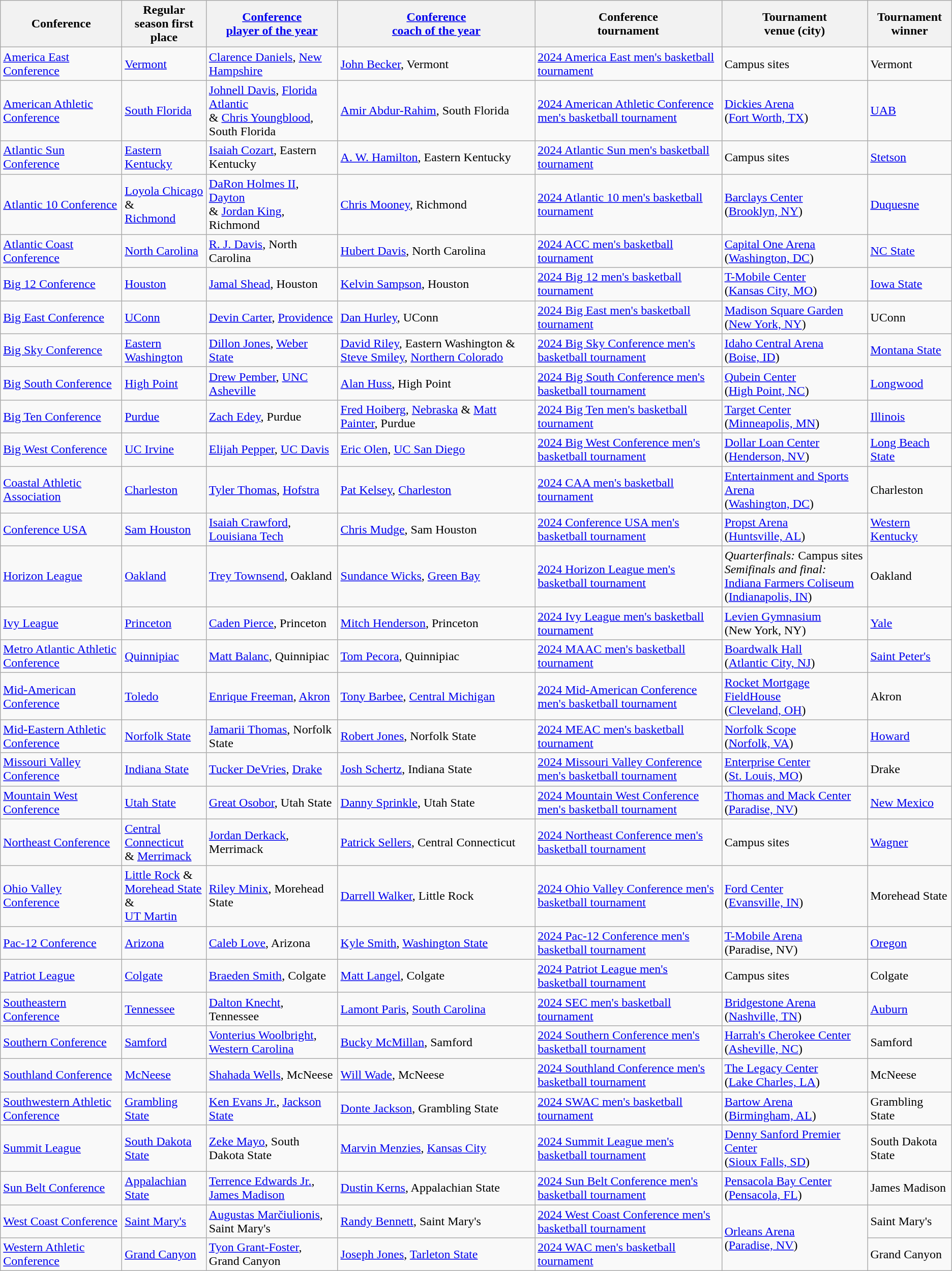<table class="wikitable">
<tr>
<th>Conference</th>
<th>Regular<br>season first place</th>
<th><a href='#'>Conference<br>player of the year</a></th>
<th><a href='#'>Conference<br>coach of the year</a></th>
<th>Conference<br>tournament</th>
<th>Tournament<br>venue (city)</th>
<th>Tournament<br>winner</th>
</tr>
<tr>
<td><a href='#'>America East Conference</a></td>
<td><a href='#'>Vermont</a></td>
<td><a href='#'>Clarence Daniels</a>, <a href='#'>New Hampshire</a></td>
<td><a href='#'>John Becker</a>, Vermont</td>
<td><a href='#'>2024 America East men's basketball tournament</a></td>
<td>Campus sites</td>
<td>Vermont</td>
</tr>
<tr>
<td><a href='#'>American Athletic Conference</a></td>
<td><a href='#'>South Florida</a></td>
<td><a href='#'>Johnell Davis</a>, <a href='#'>Florida Atlantic</a> <br>& <a href='#'>Chris Youngblood</a>, South Florida</td>
<td><a href='#'>Amir Abdur-Rahim</a>, South Florida</td>
<td><a href='#'>2024 American Athletic Conference men's basketball tournament</a></td>
<td><a href='#'>Dickies Arena</a><br>(<a href='#'>Fort Worth, TX</a>)</td>
<td><a href='#'>UAB</a></td>
</tr>
<tr>
<td><a href='#'>Atlantic Sun Conference</a></td>
<td><a href='#'>Eastern Kentucky</a></td>
<td><a href='#'>Isaiah Cozart</a>, Eastern Kentucky</td>
<td><a href='#'>A. W. Hamilton</a>, Eastern Kentucky</td>
<td><a href='#'>2024 Atlantic Sun men's basketball tournament</a></td>
<td>Campus sites</td>
<td><a href='#'>Stetson</a></td>
</tr>
<tr>
<td><a href='#'>Atlantic 10 Conference</a></td>
<td><a href='#'>Loyola Chicago</a> &<br><a href='#'>Richmond</a></td>
<td><a href='#'>DaRon Holmes II</a>, <a href='#'>Dayton</a> <br>& <a href='#'>Jordan King</a>, Richmond</td>
<td><a href='#'>Chris Mooney</a>, Richmond</td>
<td><a href='#'>2024 Atlantic 10 men's basketball tournament</a></td>
<td><a href='#'>Barclays Center</a><br>(<a href='#'>Brooklyn, NY</a>)</td>
<td><a href='#'>Duquesne</a></td>
</tr>
<tr>
<td><a href='#'>Atlantic Coast Conference</a></td>
<td><a href='#'>North Carolina</a></td>
<td><a href='#'>R. J. Davis</a>, North Carolina</td>
<td><a href='#'>Hubert Davis</a>, North Carolina</td>
<td><a href='#'>2024 ACC men's basketball tournament</a></td>
<td><a href='#'>Capital One Arena</a><br>(<a href='#'>Washington, DC</a>)</td>
<td><a href='#'>NC State</a></td>
</tr>
<tr>
<td><a href='#'>Big 12 Conference</a></td>
<td><a href='#'>Houston</a></td>
<td><a href='#'>Jamal Shead</a>, Houston</td>
<td><a href='#'>Kelvin Sampson</a>, Houston</td>
<td><a href='#'>2024 Big 12 men's basketball tournament</a></td>
<td><a href='#'>T-Mobile Center</a><br>(<a href='#'>Kansas City, MO</a>)</td>
<td><a href='#'>Iowa State</a></td>
</tr>
<tr>
<td><a href='#'>Big East Conference</a></td>
<td><a href='#'>UConn</a></td>
<td><a href='#'>Devin Carter</a>, <a href='#'>Providence</a></td>
<td><a href='#'>Dan Hurley</a>, UConn</td>
<td><a href='#'>2024 Big East men's basketball tournament</a></td>
<td><a href='#'>Madison Square Garden</a><br>(<a href='#'>New York, NY</a>)</td>
<td>UConn</td>
</tr>
<tr>
<td><a href='#'>Big Sky Conference</a></td>
<td><a href='#'>Eastern Washington</a></td>
<td><a href='#'>Dillon Jones</a>, <a href='#'>Weber State</a></td>
<td><a href='#'>David Riley</a>, Eastern Washington & <a href='#'>Steve Smiley</a>, <a href='#'>Northern Colorado</a></td>
<td><a href='#'>2024 Big Sky Conference men's basketball tournament</a></td>
<td><a href='#'>Idaho Central Arena</a><br>(<a href='#'>Boise, ID</a>)</td>
<td><a href='#'>Montana State</a></td>
</tr>
<tr>
<td><a href='#'>Big South Conference</a></td>
<td><a href='#'>High Point</a></td>
<td><a href='#'>Drew Pember</a>, <a href='#'>UNC Asheville</a></td>
<td><a href='#'>Alan Huss</a>, High Point</td>
<td><a href='#'>2024 Big South Conference men's basketball tournament</a></td>
<td><a href='#'>Qubein Center</a><br>(<a href='#'>High Point, NC</a>)</td>
<td><a href='#'>Longwood</a></td>
</tr>
<tr>
<td><a href='#'>Big Ten Conference</a></td>
<td><a href='#'>Purdue</a></td>
<td><a href='#'>Zach Edey</a>, Purdue</td>
<td><a href='#'>Fred Hoiberg</a>, <a href='#'>Nebraska</a> & <a href='#'>Matt Painter</a>, Purdue</td>
<td><a href='#'>2024 Big Ten men's basketball tournament</a></td>
<td><a href='#'>Target Center</a><br>(<a href='#'>Minneapolis, MN</a>)</td>
<td><a href='#'>Illinois</a></td>
</tr>
<tr>
<td><a href='#'>Big West Conference</a></td>
<td><a href='#'>UC Irvine</a></td>
<td><a href='#'>Elijah Pepper</a>, <a href='#'>UC Davis</a></td>
<td><a href='#'>Eric Olen</a>, <a href='#'>UC San Diego</a></td>
<td><a href='#'>2024 Big West Conference men's basketball tournament</a></td>
<td><a href='#'>Dollar Loan Center</a><br>(<a href='#'>Henderson, NV</a>)</td>
<td><a href='#'>Long Beach State</a></td>
</tr>
<tr>
<td><a href='#'>Coastal Athletic Association</a></td>
<td><a href='#'>Charleston</a></td>
<td><a href='#'>Tyler Thomas</a>, <a href='#'>Hofstra</a></td>
<td><a href='#'>Pat Kelsey</a>, <a href='#'>Charleston</a></td>
<td><a href='#'>2024 CAA men's basketball tournament</a></td>
<td><a href='#'>Entertainment and Sports Arena</a><br>(<a href='#'>Washington, DC</a>)</td>
<td>Charleston</td>
</tr>
<tr>
<td><a href='#'>Conference USA</a></td>
<td><a href='#'>Sam Houston</a></td>
<td><a href='#'>Isaiah Crawford</a>, <a href='#'>Louisiana Tech</a></td>
<td><a href='#'>Chris Mudge</a>, Sam Houston</td>
<td><a href='#'>2024 Conference USA men's basketball tournament</a></td>
<td><a href='#'>Propst Arena</a><br>(<a href='#'>Huntsville, AL</a>)</td>
<td><a href='#'>Western Kentucky</a></td>
</tr>
<tr>
<td><a href='#'>Horizon League</a></td>
<td><a href='#'>Oakland</a></td>
<td><a href='#'>Trey Townsend</a>, Oakland</td>
<td><a href='#'>Sundance Wicks</a>, <a href='#'>Green Bay</a></td>
<td><a href='#'>2024 Horizon League men's basketball tournament</a></td>
<td><em>Quarterfinals:</em> Campus sites<br><em>Semifinals and final:<br></em><a href='#'>Indiana Farmers Coliseum</a> (<a href='#'>Indianapolis, IN</a>)</td>
<td>Oakland</td>
</tr>
<tr>
<td><a href='#'>Ivy League</a></td>
<td><a href='#'>Princeton</a></td>
<td><a href='#'>Caden Pierce</a>, Princeton</td>
<td><a href='#'>Mitch Henderson</a>, Princeton</td>
<td><a href='#'>2024 Ivy League men's basketball tournament</a></td>
<td><a href='#'>Levien Gymnasium</a><br>(New York, NY)</td>
<td><a href='#'>Yale</a></td>
</tr>
<tr>
<td><a href='#'>Metro Atlantic Athletic Conference</a></td>
<td><a href='#'>Quinnipiac</a></td>
<td><a href='#'>Matt Balanc</a>, Quinnipiac</td>
<td><a href='#'>Tom Pecora</a>, Quinnipiac</td>
<td><a href='#'>2024 MAAC men's basketball tournament</a></td>
<td><a href='#'>Boardwalk Hall</a><br>(<a href='#'>Atlantic City, NJ</a>)</td>
<td><a href='#'>Saint Peter's</a></td>
</tr>
<tr>
<td><a href='#'>Mid-American Conference</a></td>
<td><a href='#'>Toledo</a></td>
<td><a href='#'>Enrique Freeman</a>, <a href='#'>Akron</a></td>
<td><a href='#'>Tony Barbee</a>, <a href='#'>Central Michigan</a></td>
<td><a href='#'>2024 Mid-American Conference men's basketball tournament</a></td>
<td><a href='#'>Rocket Mortgage FieldHouse</a><br>(<a href='#'>Cleveland, OH</a>)</td>
<td>Akron</td>
</tr>
<tr>
<td><a href='#'>Mid-Eastern Athletic Conference</a></td>
<td><a href='#'>Norfolk State</a></td>
<td><a href='#'>Jamarii Thomas</a>, Norfolk State</td>
<td><a href='#'>Robert Jones</a>, Norfolk State</td>
<td><a href='#'>2024 MEAC men's basketball tournament</a></td>
<td><a href='#'>Norfolk Scope</a><br>(<a href='#'>Norfolk, VA</a>)</td>
<td><a href='#'>Howard</a></td>
</tr>
<tr>
<td><a href='#'>Missouri Valley Conference</a></td>
<td><a href='#'>Indiana State</a></td>
<td><a href='#'>Tucker DeVries</a>, <a href='#'>Drake</a></td>
<td><a href='#'>Josh Schertz</a>, Indiana State</td>
<td><a href='#'>2024 Missouri Valley Conference men's basketball tournament</a></td>
<td><a href='#'>Enterprise Center</a><br>(<a href='#'>St. Louis, MO</a>)</td>
<td>Drake</td>
</tr>
<tr>
<td><a href='#'>Mountain West Conference</a></td>
<td><a href='#'>Utah State</a></td>
<td><a href='#'>Great Osobor</a>, Utah State</td>
<td><a href='#'>Danny Sprinkle</a>, Utah State</td>
<td><a href='#'>2024 Mountain West Conference men's basketball tournament</a></td>
<td><a href='#'>Thomas and Mack Center</a><br>(<a href='#'>Paradise, NV</a>)</td>
<td><a href='#'>New Mexico</a></td>
</tr>
<tr>
<td><a href='#'>Northeast Conference</a></td>
<td><a href='#'>Central Connecticut</a><br>& <a href='#'>Merrimack</a></td>
<td><a href='#'>Jordan Derkack</a>, Merrimack</td>
<td><a href='#'>Patrick Sellers</a>, Central Connecticut</td>
<td><a href='#'>2024 Northeast Conference men's basketball tournament</a></td>
<td>Campus sites</td>
<td><a href='#'>Wagner</a></td>
</tr>
<tr>
<td><a href='#'>Ohio Valley Conference</a></td>
<td><a href='#'>Little Rock</a> &<br><a href='#'>Morehead State</a> &<br><a href='#'>UT Martin</a></td>
<td><a href='#'>Riley Minix</a>, Morehead State</td>
<td><a href='#'>Darrell Walker</a>, Little Rock</td>
<td><a href='#'>2024 Ohio Valley Conference men's basketball tournament</a></td>
<td><a href='#'>Ford Center</a><br>(<a href='#'>Evansville, IN</a>)</td>
<td>Morehead State</td>
</tr>
<tr>
<td><a href='#'>Pac-12 Conference</a></td>
<td><a href='#'>Arizona</a></td>
<td><a href='#'>Caleb Love</a>, Arizona</td>
<td><a href='#'>Kyle Smith</a>, <a href='#'>Washington State</a></td>
<td><a href='#'>2024 Pac-12 Conference men's basketball tournament</a></td>
<td><a href='#'>T-Mobile Arena</a><br>(Paradise, NV)</td>
<td><a href='#'>Oregon</a></td>
</tr>
<tr>
<td><a href='#'>Patriot League</a></td>
<td><a href='#'>Colgate</a></td>
<td><a href='#'>Braeden Smith</a>, Colgate</td>
<td><a href='#'>Matt Langel</a>, Colgate</td>
<td><a href='#'>2024 Patriot League men's basketball tournament</a></td>
<td>Campus sites</td>
<td>Colgate</td>
</tr>
<tr>
<td><a href='#'>Southeastern Conference</a></td>
<td><a href='#'>Tennessee</a></td>
<td><a href='#'>Dalton Knecht</a>, Tennessee</td>
<td><a href='#'>Lamont Paris</a>, <a href='#'>South Carolina</a></td>
<td><a href='#'>2024 SEC men's basketball tournament</a></td>
<td><a href='#'>Bridgestone Arena</a><br>(<a href='#'>Nashville, TN</a>)</td>
<td><a href='#'>Auburn</a></td>
</tr>
<tr>
<td><a href='#'>Southern Conference</a></td>
<td><a href='#'>Samford</a></td>
<td><a href='#'>Vonterius Woolbright</a>, <a href='#'>Western Carolina</a></td>
<td><a href='#'>Bucky McMillan</a>, Samford</td>
<td><a href='#'>2024 Southern Conference men's basketball tournament</a></td>
<td><a href='#'>Harrah's Cherokee Center</a><br>(<a href='#'>Asheville, NC</a>)</td>
<td>Samford</td>
</tr>
<tr>
<td><a href='#'>Southland Conference</a></td>
<td><a href='#'>McNeese</a></td>
<td><a href='#'>Shahada Wells</a>, McNeese</td>
<td><a href='#'>Will Wade</a>, McNeese</td>
<td><a href='#'>2024 Southland Conference men's basketball tournament</a></td>
<td><a href='#'>The Legacy Center</a><br>(<a href='#'>Lake Charles, LA</a>)</td>
<td>McNeese</td>
</tr>
<tr>
<td><a href='#'>Southwestern Athletic Conference</a></td>
<td><a href='#'>Grambling State</a></td>
<td><a href='#'>Ken Evans Jr.</a>, <a href='#'>Jackson State</a></td>
<td><a href='#'>Donte Jackson</a>, Grambling State</td>
<td><a href='#'>2024 SWAC men's basketball tournament</a></td>
<td><a href='#'>Bartow Arena</a><br>(<a href='#'>Birmingham, AL</a>)</td>
<td>Grambling State</td>
</tr>
<tr>
<td><a href='#'>Summit League</a></td>
<td><a href='#'>South Dakota State</a></td>
<td><a href='#'>Zeke Mayo</a>, South Dakota State</td>
<td><a href='#'>Marvin Menzies</a>, <a href='#'>Kansas City</a></td>
<td><a href='#'>2024 Summit League men's basketball tournament</a></td>
<td><a href='#'>Denny Sanford Premier Center</a><br>(<a href='#'>Sioux Falls, SD</a>)</td>
<td>South Dakota State</td>
</tr>
<tr>
<td><a href='#'>Sun Belt Conference</a></td>
<td><a href='#'>Appalachian State</a></td>
<td><a href='#'>Terrence Edwards Jr.</a>, <a href='#'>James Madison</a></td>
<td><a href='#'>Dustin Kerns</a>, Appalachian State</td>
<td><a href='#'>2024 Sun Belt Conference men's basketball tournament</a></td>
<td><a href='#'>Pensacola Bay Center</a><br>(<a href='#'>Pensacola, FL</a>)</td>
<td>James Madison</td>
</tr>
<tr>
<td><a href='#'>West Coast Conference</a></td>
<td><a href='#'>Saint Mary's</a></td>
<td><a href='#'>Augustas Marčiulionis</a>, Saint Mary's</td>
<td><a href='#'>Randy Bennett</a>, Saint Mary's</td>
<td><a href='#'>2024 West Coast Conference men's basketball tournament</a></td>
<td rowspan=2><a href='#'>Orleans Arena</a><br>(<a href='#'>Paradise, NV</a>)</td>
<td>Saint Mary's</td>
</tr>
<tr>
<td><a href='#'>Western Athletic Conference</a></td>
<td><a href='#'>Grand Canyon</a></td>
<td><a href='#'>Tyon Grant-Foster</a>, Grand Canyon</td>
<td><a href='#'>Joseph Jones</a>, <a href='#'>Tarleton State</a></td>
<td><a href='#'>2024 WAC men's basketball tournament</a></td>
<td>Grand Canyon</td>
</tr>
</table>
